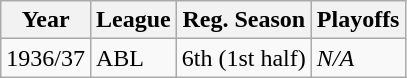<table class="wikitable">
<tr>
<th>Year</th>
<th>League</th>
<th>Reg. Season</th>
<th>Playoffs</th>
</tr>
<tr>
<td>1936/37</td>
<td>ABL</td>
<td>6th (1st half)</td>
<td><em>N/A</em></td>
</tr>
</table>
